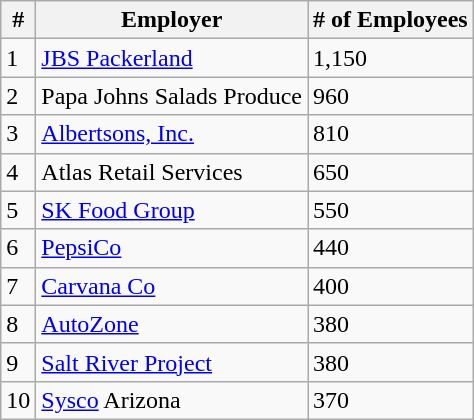<table class="wikitable">
<tr>
<th>#</th>
<th>Employer</th>
<th># of Employees</th>
</tr>
<tr>
<td>1</td>
<td><a href='#'>JBS Packerland</a></td>
<td>1,150</td>
</tr>
<tr>
<td>2</td>
<td>Papa Johns Salads Produce</td>
<td>960</td>
</tr>
<tr>
<td>3</td>
<td><a href='#'>Albertsons, Inc.</a></td>
<td>810</td>
</tr>
<tr>
<td>4</td>
<td>Atlas Retail Services</td>
<td>650</td>
</tr>
<tr>
<td>5</td>
<td><a href='#'>SK Food Group</a></td>
<td>550</td>
</tr>
<tr>
<td>6</td>
<td><a href='#'>PepsiCo</a></td>
<td>440</td>
</tr>
<tr>
<td>7</td>
<td><a href='#'>Carvana Co</a></td>
<td>400</td>
</tr>
<tr>
<td>8</td>
<td><a href='#'>AutoZone</a></td>
<td>380</td>
</tr>
<tr>
<td>9</td>
<td><a href='#'>Salt River Project</a></td>
<td>380</td>
</tr>
<tr>
<td>10</td>
<td><a href='#'>Sysco</a> Arizona</td>
<td>370</td>
</tr>
</table>
